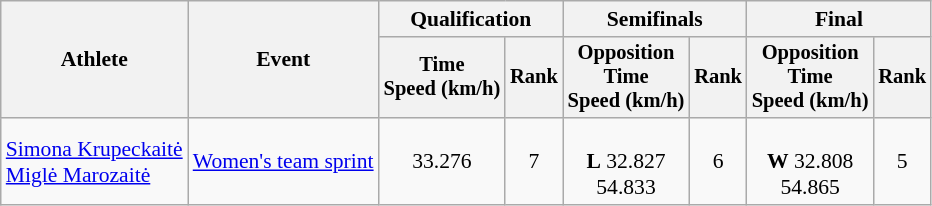<table class="wikitable" style="font-size:90%">
<tr>
<th rowspan="2">Athlete</th>
<th rowspan="2">Event</th>
<th colspan=2>Qualification</th>
<th colspan=2>Semifinals</th>
<th colspan=2>Final</th>
</tr>
<tr style="font-size:95%">
<th>Time<br>Speed (km/h)</th>
<th>Rank</th>
<th>Opposition<br>Time<br>Speed (km/h)</th>
<th>Rank</th>
<th>Opposition<br>Time<br>Speed (km/h)</th>
<th>Rank</th>
</tr>
<tr align=center>
<td align=left><a href='#'>Simona Krupeckaitė</a><br><a href='#'>Miglė Marozaitė</a></td>
<td align=left><a href='#'>Women's team sprint</a></td>
<td>33.276</td>
<td>7</td>
<td><br><strong>L</strong> 32.827<br>54.833</td>
<td>6</td>
<td><br><strong>W</strong> 32.808<br>54.865</td>
<td>5</td>
</tr>
</table>
